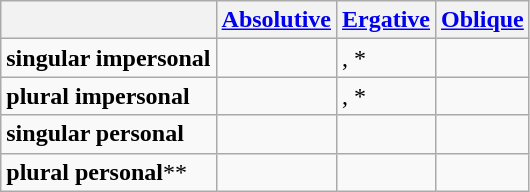<table class="wikitable">
<tr>
<th> </th>
<th><a href='#'>Absolutive</a></th>
<th><a href='#'>Ergative</a></th>
<th><a href='#'>Oblique</a></th>
</tr>
<tr>
<td><strong>singular impersonal</strong></td>
<td></td>
<td>, *</td>
<td><br></td>
</tr>
<tr>
<td><strong>plural impersonal</strong></td>
<td></td>
<td>, *</td>
<td></td>
</tr>
<tr>
<td><strong>singular personal</strong></td>
<td></td>
<td></td>
<td></td>
</tr>
<tr>
<td><strong>plural personal</strong>**</td>
<td></td>
<td></td>
<td></td>
</tr>
</table>
